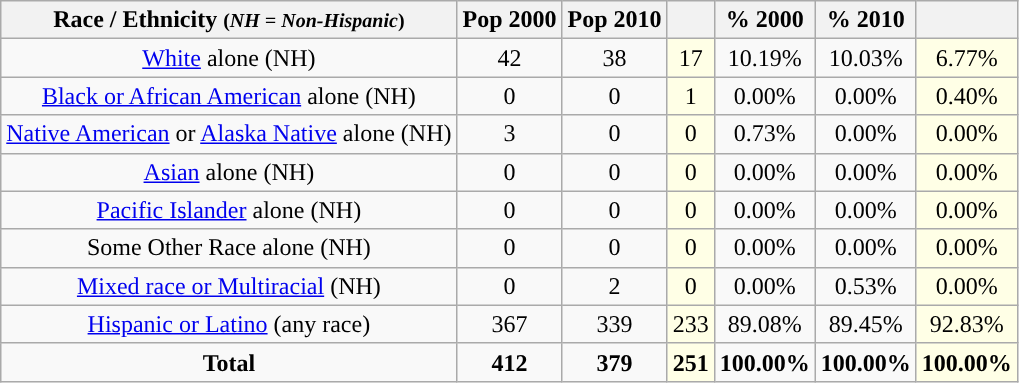<table class="wikitable" style="text-align:center;">
<tr>
<th>Race / Ethnicity <small>(<em>NH = Non-Hispanic</em>)</small></th>
<th>Pop 2000</th>
<th>Pop 2010</th>
<th></th>
<th>% 2000</th>
<th>% 2010</th>
<th></th>
</tr>
<tr>
<td><a href='#'>White</a> alone (NH)</td>
<td>42</td>
<td>38</td>
<td style='background: #ffffe6;'>17</td>
<td>10.19%</td>
<td>10.03%</td>
<td style='background: #ffffe6;'>6.77%</td>
</tr>
<tr>
<td><a href='#'>Black or African American</a> alone (NH)</td>
<td>0</td>
<td>0</td>
<td style='background: #ffffe6;'>1</td>
<td>0.00%</td>
<td>0.00%</td>
<td style='background: #ffffe6;'>0.40%</td>
</tr>
<tr>
<td><a href='#'>Native American</a> or <a href='#'>Alaska Native</a> alone (NH)</td>
<td>3</td>
<td>0</td>
<td style='background: #ffffe6;'>0</td>
<td>0.73%</td>
<td>0.00%</td>
<td style='background: #ffffe6;'>0.00%</td>
</tr>
<tr>
<td><a href='#'>Asian</a> alone (NH)</td>
<td>0</td>
<td>0</td>
<td style='background: #ffffe6;'>0</td>
<td>0.00%</td>
<td>0.00%</td>
<td style='background: #ffffe6;'>0.00%</td>
</tr>
<tr>
<td><a href='#'>Pacific Islander</a> alone (NH)</td>
<td>0</td>
<td>0</td>
<td style='background: #ffffe6;'>0</td>
<td>0.00%</td>
<td>0.00%</td>
<td style='background: #ffffe6;'>0.00%</td>
</tr>
<tr>
<td>Some Other Race alone (NH)</td>
<td>0</td>
<td>0</td>
<td style='background: #ffffe6;'>0</td>
<td>0.00%</td>
<td>0.00%</td>
<td style='background: #ffffe6;'>0.00%</td>
</tr>
<tr>
<td><a href='#'>Mixed race or Multiracial</a> (NH)</td>
<td>0</td>
<td>2</td>
<td style='background: #ffffe6;'>0</td>
<td>0.00%</td>
<td>0.53%</td>
<td style='background: #ffffe6;'>0.00%</td>
</tr>
<tr>
<td><a href='#'>Hispanic or Latino</a> (any race)</td>
<td>367</td>
<td>339</td>
<td style='background: #ffffe6;'>233</td>
<td>89.08%</td>
<td>89.45%</td>
<td style='background: #ffffe6;'>92.83%</td>
</tr>
<tr>
<td><strong>Total</strong></td>
<td><strong>412</strong></td>
<td><strong>379</strong></td>
<td style='background: #ffffe6;'><strong>251</strong></td>
<td><strong>100.00%</strong></td>
<td><strong>100.00%</strong></td>
<td style='background: #ffffe6;'><strong>100.00%</strong></td>
</tr>
</table>
